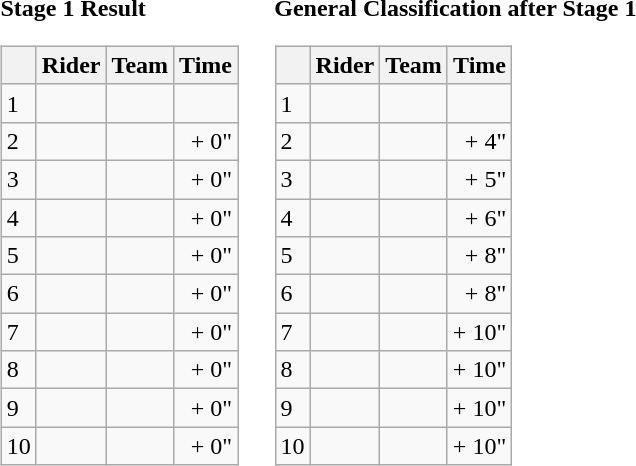<table>
<tr>
<td><strong>Stage 1 Result</strong><br><table class="wikitable">
<tr>
<th></th>
<th>Rider</th>
<th>Team</th>
<th>Time</th>
</tr>
<tr>
<td>1</td>
<td></td>
<td></td>
<td align="right"></td>
</tr>
<tr>
<td>2</td>
<td></td>
<td></td>
<td align="right">+ 0"</td>
</tr>
<tr>
<td>3</td>
<td></td>
<td></td>
<td align="right">+ 0"</td>
</tr>
<tr>
<td>4</td>
<td></td>
<td></td>
<td align="right">+ 0"</td>
</tr>
<tr>
<td>5</td>
<td></td>
<td></td>
<td align="right">+ 0"</td>
</tr>
<tr>
<td>6</td>
<td></td>
<td></td>
<td align="right">+ 0"</td>
</tr>
<tr>
<td>7</td>
<td></td>
<td></td>
<td align="right">+ 0"</td>
</tr>
<tr>
<td>8</td>
<td></td>
<td></td>
<td align="right">+ 0"</td>
</tr>
<tr>
<td>9</td>
<td></td>
<td></td>
<td align="right">+ 0"</td>
</tr>
<tr>
<td>10</td>
<td></td>
<td></td>
<td align="right">+ 0"</td>
</tr>
</table>
</td>
<td></td>
<td><strong>General Classification after Stage 1</strong><br><table class="wikitable">
<tr>
<th></th>
<th>Rider</th>
<th>Team</th>
<th>Time</th>
</tr>
<tr>
<td>1</td>
<td> </td>
<td></td>
<td align="right"></td>
</tr>
<tr>
<td>2</td>
<td></td>
<td></td>
<td align="right">+ 4"</td>
</tr>
<tr>
<td>3</td>
<td></td>
<td></td>
<td align="right">+ 5"</td>
</tr>
<tr>
<td>4</td>
<td></td>
<td></td>
<td align="right">+ 6"</td>
</tr>
<tr>
<td>5</td>
<td></td>
<td></td>
<td align="right">+ 8"</td>
</tr>
<tr>
<td>6</td>
<td></td>
<td></td>
<td align="right">+ 8"</td>
</tr>
<tr>
<td>7</td>
<td></td>
<td></td>
<td align="right">+ 10"</td>
</tr>
<tr>
<td>8</td>
<td></td>
<td></td>
<td align="right">+ 10"</td>
</tr>
<tr>
<td>9</td>
<td> </td>
<td></td>
<td align="right">+ 10"</td>
</tr>
<tr>
<td>10</td>
<td></td>
<td></td>
<td align="right">+ 10"</td>
</tr>
</table>
</td>
</tr>
</table>
